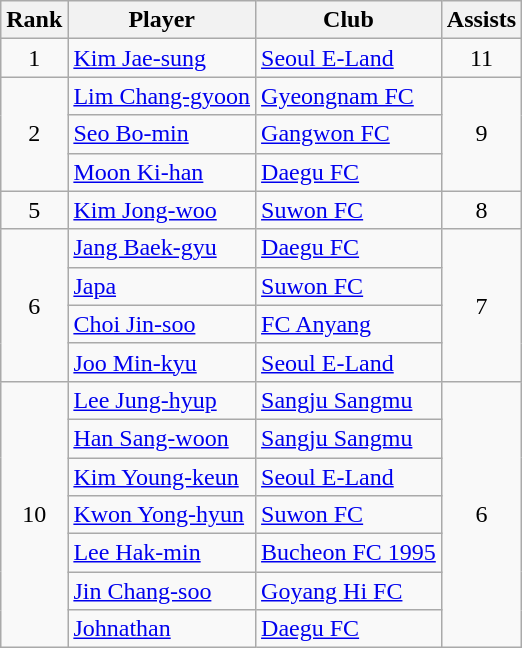<table class="wikitable">
<tr>
<th>Rank</th>
<th>Player</th>
<th>Club</th>
<th>Assists</th>
</tr>
<tr>
<td align=center>1</td>
<td> <a href='#'>Kim Jae-sung</a></td>
<td><a href='#'>Seoul E-Land</a></td>
<td align=center>11</td>
</tr>
<tr>
<td align=center rowspan=3>2</td>
<td> <a href='#'>Lim Chang-gyoon</a></td>
<td><a href='#'>Gyeongnam FC</a></td>
<td align=center rowspan=3>9</td>
</tr>
<tr>
<td> <a href='#'>Seo Bo-min</a></td>
<td><a href='#'>Gangwon FC</a></td>
</tr>
<tr>
<td> <a href='#'>Moon Ki-han</a></td>
<td><a href='#'>Daegu FC</a></td>
</tr>
<tr>
<td align=center>5</td>
<td> <a href='#'>Kim Jong-woo</a></td>
<td><a href='#'>Suwon FC</a></td>
<td align=center>8</td>
</tr>
<tr>
<td align=center rowspan=4>6</td>
<td> <a href='#'>Jang Baek-gyu</a></td>
<td><a href='#'>Daegu FC</a></td>
<td align=center rowspan=4>7</td>
</tr>
<tr>
<td> <a href='#'>Japa</a></td>
<td><a href='#'>Suwon FC</a></td>
</tr>
<tr>
<td> <a href='#'>Choi Jin-soo</a></td>
<td><a href='#'>FC Anyang</a></td>
</tr>
<tr>
<td> <a href='#'>Joo Min-kyu</a></td>
<td><a href='#'>Seoul E-Land</a></td>
</tr>
<tr>
<td align=center rowspan=7>10</td>
<td> <a href='#'>Lee Jung-hyup</a></td>
<td><a href='#'>Sangju Sangmu</a></td>
<td align=center rowspan=7>6</td>
</tr>
<tr>
<td> <a href='#'>Han Sang-woon</a></td>
<td><a href='#'>Sangju Sangmu</a></td>
</tr>
<tr>
<td> <a href='#'>Kim Young-keun</a></td>
<td><a href='#'>Seoul E-Land</a></td>
</tr>
<tr>
<td> <a href='#'>Kwon Yong-hyun</a></td>
<td><a href='#'>Suwon FC</a></td>
</tr>
<tr>
<td> <a href='#'>Lee Hak-min</a></td>
<td><a href='#'>Bucheon FC 1995</a></td>
</tr>
<tr>
<td> <a href='#'>Jin Chang-soo</a></td>
<td><a href='#'>Goyang Hi FC</a></td>
</tr>
<tr>
<td> <a href='#'>Johnathan</a></td>
<td><a href='#'>Daegu FC</a></td>
</tr>
</table>
